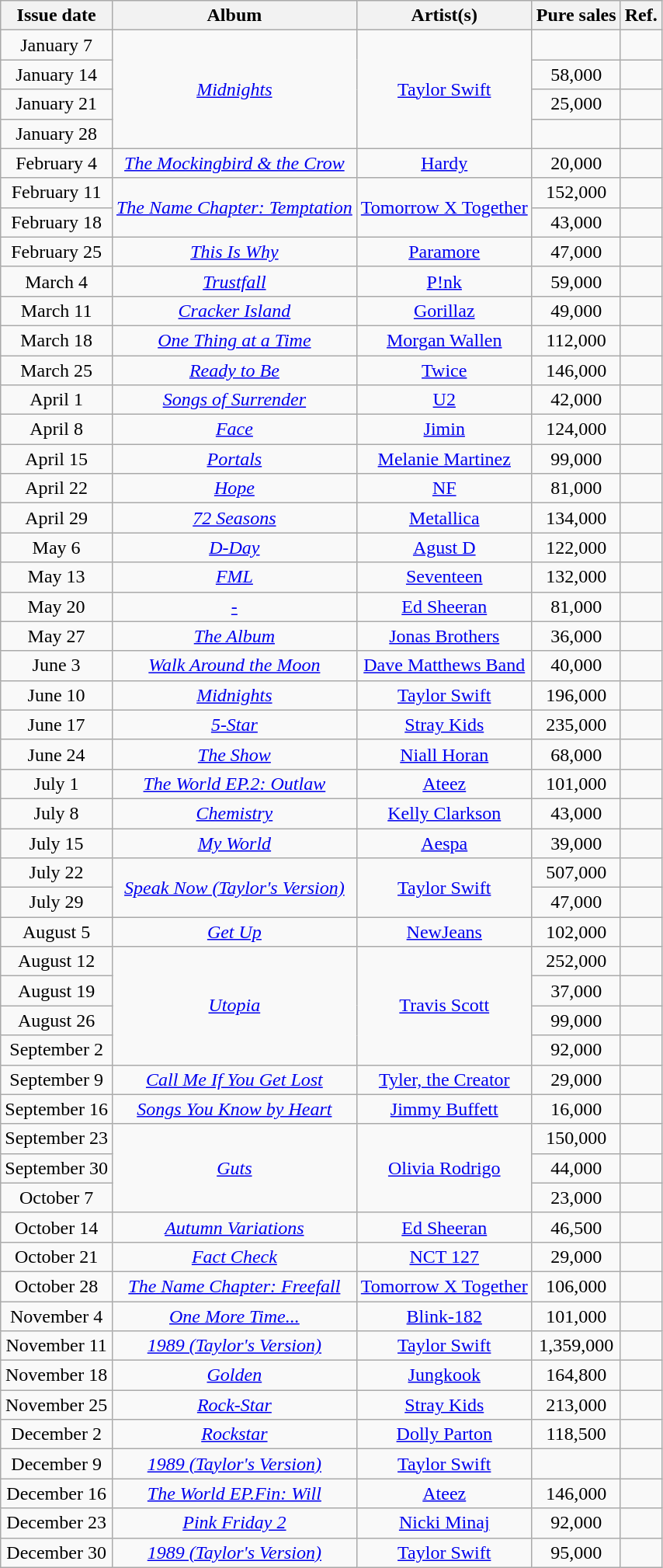<table class="wikitable sortable" style="text-align:center;">
<tr>
<th scope="col">Issue date</th>
<th scope="col">Album</th>
<th scope="col">Artist(s)</th>
<th scope="col">Pure sales</th>
<th scope="col">Ref.</th>
</tr>
<tr>
<td scope="row">January 7</td>
<td rowspan="4"><em><a href='#'>Midnights</a></em></td>
<td rowspan="4"><a href='#'>Taylor Swift</a></td>
<td></td>
<td></td>
</tr>
<tr>
<td scope="row">January 14</td>
<td>58,000</td>
<td></td>
</tr>
<tr>
<td scope="row">January 21</td>
<td>25,000</td>
<td></td>
</tr>
<tr>
<td scope="row">January 28</td>
<td></td>
<td></td>
</tr>
<tr>
<td>February 4</td>
<td><em><a href='#'>The Mockingbird & the Crow</a></em></td>
<td><a href='#'>Hardy</a></td>
<td>20,000</td>
<td> </td>
</tr>
<tr>
<td>February 11</td>
<td rowspan="2"><em><a href='#'>The Name Chapter: Temptation</a></em></td>
<td rowspan="2"><a href='#'>Tomorrow X Together</a></td>
<td>152,000</td>
<td> </td>
</tr>
<tr>
<td scope="row">February 18</td>
<td>43,000</td>
<td></td>
</tr>
<tr>
<td>February 25</td>
<td><em><a href='#'>This Is Why</a></em></td>
<td><a href='#'>Paramore</a></td>
<td>47,000</td>
<td></td>
</tr>
<tr>
<td>March 4</td>
<td><em><a href='#'>Trustfall</a></em></td>
<td><a href='#'>P!nk</a></td>
<td>59,000</td>
<td></td>
</tr>
<tr>
<td>March 11</td>
<td><em><a href='#'>Cracker Island</a></em></td>
<td><a href='#'>Gorillaz</a></td>
<td>49,000</td>
<td></td>
</tr>
<tr>
<td>March 18</td>
<td><em><a href='#'>One Thing at a Time</a></em></td>
<td><a href='#'>Morgan Wallen</a></td>
<td>112,000</td>
<td></td>
</tr>
<tr>
<td>March 25</td>
<td><em><a href='#'>Ready to Be</a></em></td>
<td><a href='#'>Twice</a></td>
<td>146,000</td>
<td></td>
</tr>
<tr>
<td>April 1</td>
<td><em><a href='#'>Songs of Surrender</a></em></td>
<td><a href='#'>U2</a></td>
<td>42,000</td>
<td></td>
</tr>
<tr>
<td>April 8</td>
<td><em><a href='#'>Face</a></em></td>
<td><a href='#'>Jimin</a></td>
<td>124,000</td>
<td></td>
</tr>
<tr>
<td>April 15</td>
<td><em><a href='#'>Portals</a></em></td>
<td><a href='#'>Melanie Martinez</a></td>
<td>99,000</td>
<td></td>
</tr>
<tr>
<td>April 22</td>
<td><em><a href='#'>Hope</a></em></td>
<td><a href='#'>NF</a></td>
<td>81,000</td>
<td></td>
</tr>
<tr>
<td>April 29</td>
<td><em><a href='#'>72 Seasons</a></em></td>
<td><a href='#'>Metallica</a></td>
<td>134,000</td>
<td></td>
</tr>
<tr>
<td>May 6</td>
<td><em><a href='#'>D-Day</a></em></td>
<td><a href='#'>Agust D</a></td>
<td>122,000</td>
<td></td>
</tr>
<tr>
<td>May 13</td>
<td><em><a href='#'>FML</a></em></td>
<td><a href='#'>Seventeen</a></td>
<td>132,000</td>
<td></td>
</tr>
<tr>
<td>May 20</td>
<td><em><a href='#'>-</a></em></td>
<td><a href='#'>Ed Sheeran</a></td>
<td>81,000</td>
<td></td>
</tr>
<tr>
<td>May 27</td>
<td><em><a href='#'>The Album</a></em></td>
<td><a href='#'>Jonas Brothers</a></td>
<td>36,000</td>
<td></td>
</tr>
<tr>
<td>June 3</td>
<td><em><a href='#'>Walk Around the Moon</a></em></td>
<td><a href='#'>Dave Matthews Band</a></td>
<td>40,000</td>
<td></td>
</tr>
<tr>
<td>June 10</td>
<td><em><a href='#'>Midnights</a></em></td>
<td><a href='#'>Taylor Swift</a></td>
<td>196,000</td>
<td></td>
</tr>
<tr>
<td>June 17</td>
<td><em><a href='#'>5-Star</a></em></td>
<td><a href='#'>Stray Kids</a></td>
<td>235,000</td>
<td></td>
</tr>
<tr>
<td>June 24</td>
<td><em><a href='#'>The Show</a></em></td>
<td><a href='#'>Niall Horan</a></td>
<td>68,000</td>
<td></td>
</tr>
<tr>
<td>July 1</td>
<td><em><a href='#'>The World EP.2: Outlaw</a></em></td>
<td><a href='#'>Ateez</a></td>
<td>101,000</td>
<td></td>
</tr>
<tr>
<td>July 8</td>
<td><em><a href='#'>Chemistry</a></em></td>
<td><a href='#'>Kelly Clarkson</a></td>
<td>43,000</td>
<td></td>
</tr>
<tr>
<td>July 15</td>
<td><em><a href='#'>My World</a></em></td>
<td><a href='#'>Aespa</a></td>
<td>39,000</td>
<td></td>
</tr>
<tr>
<td>July 22</td>
<td rowspan="2"><em><a href='#'>Speak Now (Taylor's Version)</a></em></td>
<td rowspan="2"><a href='#'>Taylor Swift</a></td>
<td>507,000</td>
<td></td>
</tr>
<tr>
<td scope="row">July 29</td>
<td>47,000</td>
<td></td>
</tr>
<tr>
<td>August 5</td>
<td><em><a href='#'>Get Up</a></em></td>
<td><a href='#'>NewJeans</a></td>
<td>102,000</td>
<td></td>
</tr>
<tr>
<td>August 12</td>
<td rowspan="4"><em><a href='#'>Utopia</a></em></td>
<td rowspan="4"><a href='#'>Travis Scott</a></td>
<td>252,000</td>
<td></td>
</tr>
<tr>
<td scope="row">August 19</td>
<td>37,000</td>
<td></td>
</tr>
<tr>
<td scope="row">August 26</td>
<td>99,000</td>
<td></td>
</tr>
<tr>
<td scope="row">September 2</td>
<td>92,000</td>
<td></td>
</tr>
<tr>
<td>September 9</td>
<td><em><a href='#'>Call Me If You Get Lost</a></em></td>
<td><a href='#'>Tyler, the Creator</a></td>
<td>29,000</td>
<td></td>
</tr>
<tr>
<td>September 16</td>
<td><em><a href='#'>Songs You Know by Heart</a></em></td>
<td><a href='#'>Jimmy Buffett</a></td>
<td>16,000</td>
<td></td>
</tr>
<tr>
<td scope="row">September 23</td>
<td rowspan="3"><em><a href='#'>Guts</a></em></td>
<td rowspan="3"><a href='#'>Olivia Rodrigo</a></td>
<td>150,000</td>
<td></td>
</tr>
<tr>
<td scope="row">September 30</td>
<td>44,000</td>
<td></td>
</tr>
<tr>
<td scope="row">October 7</td>
<td>23,000</td>
<td></td>
</tr>
<tr>
<td scope="row">October 14</td>
<td><em><a href='#'>Autumn Variations</a></em></td>
<td><a href='#'>Ed Sheeran</a></td>
<td>46,500</td>
<td></td>
</tr>
<tr>
<td scope="row">October 21</td>
<td><em><a href='#'>Fact Check</a></em></td>
<td><a href='#'>NCT 127</a></td>
<td>29,000</td>
<td></td>
</tr>
<tr>
<td scope="row">October 28</td>
<td><em><a href='#'>The Name Chapter: Freefall</a></em></td>
<td><a href='#'>Tomorrow X Together</a></td>
<td>106,000</td>
<td></td>
</tr>
<tr>
<td scope="row">November 4</td>
<td><em><a href='#'>One More Time...</a></em></td>
<td><a href='#'>Blink-182</a></td>
<td>101,000</td>
<td></td>
</tr>
<tr>
<td scope="row">November 11</td>
<td><em><a href='#'>1989 (Taylor's Version)</a></em></td>
<td><a href='#'>Taylor Swift</a></td>
<td>1,359,000</td>
<td></td>
</tr>
<tr>
<td scope="row">November 18</td>
<td><em><a href='#'>Golden</a></em></td>
<td><a href='#'>Jungkook</a></td>
<td>164,800</td>
<td></td>
</tr>
<tr>
<td scope="row">November 25</td>
<td><em><a href='#'>Rock-Star</a></em></td>
<td><a href='#'>Stray Kids</a></td>
<td>213,000</td>
<td></td>
</tr>
<tr>
<td scope="row">December 2</td>
<td><em><a href='#'>Rockstar</a></em></td>
<td><a href='#'>Dolly Parton</a></td>
<td>118,500</td>
<td></td>
</tr>
<tr>
<td scope="row">December 9</td>
<td><em><a href='#'>1989 (Taylor's Version)</a></em></td>
<td><a href='#'>Taylor Swift</a></td>
<td></td>
<td></td>
</tr>
<tr>
<td scope="row">December 16</td>
<td><em><a href='#'>The World EP.Fin: Will</a></em></td>
<td><a href='#'>Ateez</a></td>
<td>146,000</td>
<td></td>
</tr>
<tr>
<td scope="row">December 23</td>
<td><em><a href='#'>Pink Friday 2</a></em></td>
<td><a href='#'>Nicki Minaj</a></td>
<td>92,000</td>
<td></td>
</tr>
<tr>
<td scope="row">December 30</td>
<td><em><a href='#'>1989 (Taylor's Version)</a></em></td>
<td><a href='#'>Taylor Swift</a></td>
<td>95,000</td>
<td></td>
</tr>
</table>
